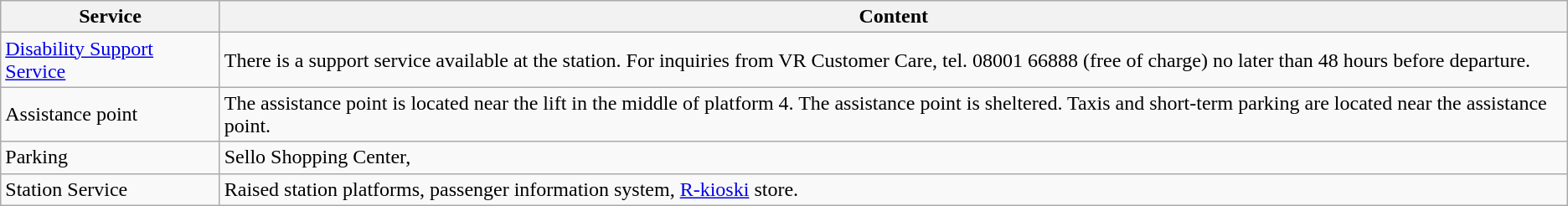<table class="wikitable">
<tr>
<th>Service</th>
<th>Content</th>
</tr>
<tr>
<td><a href='#'>Disability Support Service</a></td>
<td>There is a support service available at the station. For inquiries from VR Customer Care, tel. 08001 66888 (free of charge) no later than 48 hours before departure.</td>
</tr>
<tr>
<td>Assistance point</td>
<td>The assistance point is located near the lift in the middle of platform 4. The assistance point is sheltered. Taxis and short-term parking are located near the assistance point.</td>
</tr>
<tr>
<td>Parking</td>
<td>Sello Shopping Center, </td>
</tr>
<tr>
<td>Station Service</td>
<td>Raised station platforms, passenger information system, <a href='#'>R-kioski</a> store.</td>
</tr>
</table>
